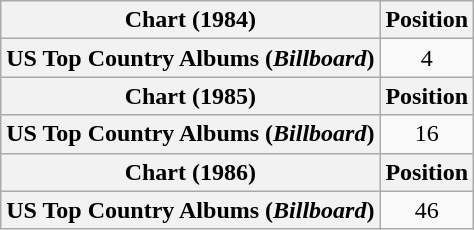<table class="wikitable plainrowheaders" style="text-align:center">
<tr>
<th scope="col">Chart (1984)</th>
<th scope="col">Position</th>
</tr>
<tr>
<th scope="row">US Top Country Albums (<em>Billboard</em>)</th>
<td>4</td>
</tr>
<tr>
<th scope="col">Chart (1985)</th>
<th scope="col">Position</th>
</tr>
<tr>
<th scope="row">US Top Country Albums (<em>Billboard</em>)</th>
<td>16</td>
</tr>
<tr>
<th scope="col">Chart (1986)</th>
<th scope="col">Position</th>
</tr>
<tr>
<th scope="row">US Top Country Albums (<em>Billboard</em>)</th>
<td>46</td>
</tr>
</table>
